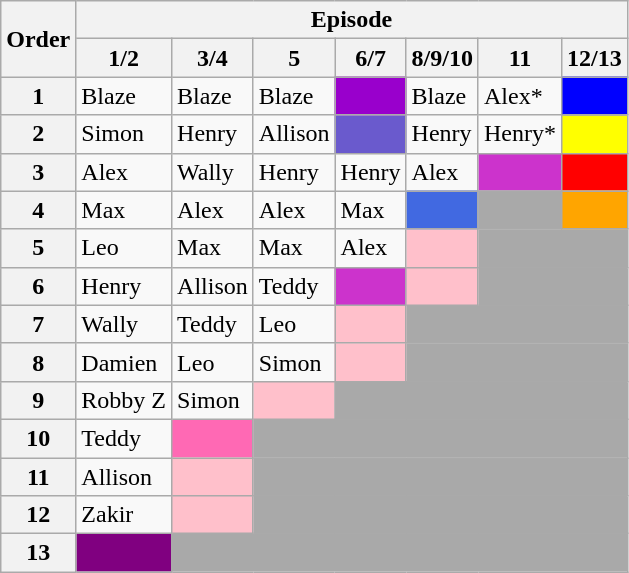<table class="wikitable">
<tr>
<th rowspan=2>Order</th>
<th colspan=7>Episode</th>
</tr>
<tr>
<th>1/2</th>
<th>3/4</th>
<th>5</th>
<th>6/7</th>
<th>8/9/10</th>
<th>11</th>
<th>12/13</th>
</tr>
<tr>
<th>1</th>
<td>Blaze</td>
<td>Blaze</td>
<td>Blaze</td>
<td style="background:#90c;"></td>
<td>Blaze</td>
<td>Alex*</td>
<td style="background:blue;"></td>
</tr>
<tr>
<th>2</th>
<td>Simon</td>
<td>Henry</td>
<td>Allison</td>
<td style="background:#6A5ACD;"></td>
<td>Henry</td>
<td>Henry*</td>
<td style="background:yellow;"></td>
</tr>
<tr>
<th>3</th>
<td>Alex</td>
<td>Wally</td>
<td>Henry</td>
<td>Henry</td>
<td>Alex</td>
<td style="background:#CC33CC;"></td>
<td style="background:red;"></td>
</tr>
<tr>
<th>4</th>
<td>Max</td>
<td>Alex</td>
<td>Alex</td>
<td>Max</td>
<td style="background:#4169E1;"></td>
<td style="background:darkGrey;" colspan=1></td>
<td style="background:orange;"></td>
</tr>
<tr>
<th>5</th>
<td>Leo</td>
<td>Max</td>
<td>Max</td>
<td>Alex</td>
<td style="background:pink;"></td>
<td style="background:darkGrey;" colspan=3></td>
</tr>
<tr>
<th>6</th>
<td>Henry</td>
<td>Allison</td>
<td>Teddy</td>
<td style="background:#cc33cc;"></td>
<td style="background:pink;"></td>
<td style="background:darkGrey;" colspan=3></td>
</tr>
<tr>
<th>7</th>
<td>Wally</td>
<td>Teddy</td>
<td>Leo</td>
<td style="background:pink;"></td>
<td style="background:darkGrey;" colspan=3></td>
</tr>
<tr>
<th>8</th>
<td>Damien</td>
<td>Leo</td>
<td>Simon</td>
<td style="background:pink;"></td>
<td style="background:darkGrey;" colspan=3></td>
</tr>
<tr>
<th>9</th>
<td>Robby Z</td>
<td>Simon</td>
<td style="background:pink;"></td>
<td style="background:darkGrey;" colspan=4></td>
</tr>
<tr>
<th>10</th>
<td>Teddy</td>
<td style="background:hotpink;"></td>
<td style="background:darkGrey;" colspan=5></td>
</tr>
<tr>
<th>11</th>
<td>Allison</td>
<td style="background:pink;"></td>
<td style="background:darkGrey;" colspan=5></td>
</tr>
<tr>
<th>12</th>
<td>Zakir</td>
<td style="background:pink;"></td>
<td style="background:darkGrey;" colspan=5></td>
</tr>
<tr>
<th>13</th>
<td style="background:purple;"></td>
<td style="background:darkGrey;" colspan=6></td>
</tr>
</table>
